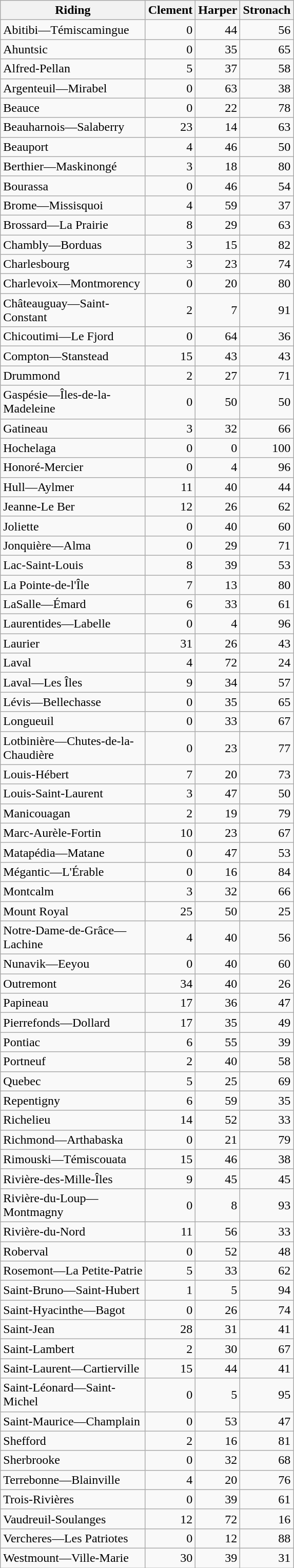<table class="wikitable">
<tr>
<th>Riding</th>
<th>Clement</th>
<th>Harper</th>
<th>Stronach</th>
</tr>
<tr>
<td>Abitibi—Témiscamingue</td>
<td style="text-align:right;">0</td>
<td style="text-align:right;">44</td>
<td style="text-align:right;">56</td>
</tr>
<tr>
<td>Ahuntsic</td>
<td style="text-align:right;">0</td>
<td style="text-align:right;">35</td>
<td style="text-align:right;">65</td>
</tr>
<tr>
<td>Alfred-Pellan</td>
<td style="text-align:right;">5</td>
<td style="text-align:right;">37</td>
<td style="text-align:right;">58</td>
</tr>
<tr>
<td>Argenteuil—Mirabel</td>
<td style="text-align:right;">0</td>
<td style="text-align:right;">63</td>
<td style="text-align:right;">38</td>
</tr>
<tr>
<td>Beauce</td>
<td style="text-align:right;">0</td>
<td style="text-align:right;">22</td>
<td style="text-align:right;">78</td>
</tr>
<tr>
<td>Beauharnois—Salaberry</td>
<td style="text-align:right;">23</td>
<td style="text-align:right;">14</td>
<td style="text-align:right;">63</td>
</tr>
<tr>
<td>Beauport</td>
<td style="text-align:right;">4</td>
<td style="text-align:right;">46</td>
<td style="text-align:right;">50</td>
</tr>
<tr>
<td>Berthier—Maskinongé</td>
<td style="text-align:right;">3</td>
<td style="text-align:right;">18</td>
<td style="text-align:right;">80</td>
</tr>
<tr>
<td>Bourassa</td>
<td style="text-align:right;">0</td>
<td style="text-align:right;">46</td>
<td style="text-align:right;">54</td>
</tr>
<tr>
<td>Brome—Missisquoi</td>
<td style="text-align:right;">4</td>
<td style="text-align:right;">59</td>
<td style="text-align:right;">37</td>
</tr>
<tr>
<td>Brossard—La Prairie</td>
<td style="text-align:right;">8</td>
<td style="text-align:right;">29</td>
<td style="text-align:right;">63</td>
</tr>
<tr>
<td>Chambly—Borduas</td>
<td style="text-align:right;">3</td>
<td style="text-align:right;">15</td>
<td style="text-align:right;">82</td>
</tr>
<tr>
<td>Charlesbourg</td>
<td style="text-align:right;">3</td>
<td style="text-align:right;">23</td>
<td style="text-align:right;">74</td>
</tr>
<tr>
<td>Charlevoix—Montmorency</td>
<td style="text-align:right;">0</td>
<td style="text-align:right;">20</td>
<td style="text-align:right;">80</td>
</tr>
<tr>
<td>Châteauguay—Saint-<br>Constant</td>
<td style="text-align:right;">2</td>
<td style="text-align:right;">7</td>
<td style="text-align:right;">91</td>
</tr>
<tr>
<td>Chicoutimi—Le Fjord</td>
<td style="text-align:right;">0</td>
<td style="text-align:right;">64</td>
<td style="text-align:right;">36</td>
</tr>
<tr>
<td>Compton—Stanstead</td>
<td style="text-align:right;">15</td>
<td style="text-align:right;">43</td>
<td style="text-align:right;">43</td>
</tr>
<tr>
<td>Drummond</td>
<td style="text-align:right;">2</td>
<td style="text-align:right;">27</td>
<td style="text-align:right;">71</td>
</tr>
<tr>
<td>Gaspésie—Îles-de-la-<br>Madeleine</td>
<td style="text-align:right;">0</td>
<td style="text-align:right;">50</td>
<td style="text-align:right;">50</td>
</tr>
<tr>
<td>Gatineau</td>
<td style="text-align:right;">3</td>
<td style="text-align:right;">32</td>
<td style="text-align:right;">66</td>
</tr>
<tr>
<td>Hochelaga</td>
<td style="text-align:right;">0</td>
<td style="text-align:right;">0</td>
<td style="text-align:right;">100</td>
</tr>
<tr>
<td>Honoré-Mercier</td>
<td style="text-align:right;">0</td>
<td style="text-align:right;">4</td>
<td style="text-align:right;">96</td>
</tr>
<tr>
<td>Hull—Aylmer</td>
<td style="text-align:right;">11</td>
<td style="text-align:right;">40</td>
<td style="text-align:right;">44</td>
</tr>
<tr>
<td>Jeanne-Le Ber</td>
<td style="text-align:right;">12</td>
<td style="text-align:right;">26</td>
<td style="text-align:right;">62</td>
</tr>
<tr>
<td>Joliette</td>
<td style="text-align:right;">0</td>
<td style="text-align:right;">40</td>
<td style="text-align:right;">60</td>
</tr>
<tr>
<td>Jonquière—Alma</td>
<td style="text-align:right;">0</td>
<td style="text-align:right;">29</td>
<td style="text-align:right;">71</td>
</tr>
<tr>
<td>Lac-Saint-Louis</td>
<td style="text-align:right;">8</td>
<td style="text-align:right;">39</td>
<td style="text-align:right;">53</td>
</tr>
<tr>
<td>La Pointe-de-l'Île</td>
<td style="text-align:right;">7</td>
<td style="text-align:right;">13</td>
<td style="text-align:right;">80</td>
</tr>
<tr>
<td>LaSalle—Émard</td>
<td style="text-align:right;">6</td>
<td style="text-align:right;">33</td>
<td style="text-align:right;">61</td>
</tr>
<tr>
<td>Laurentides—Labelle</td>
<td style="text-align:right;">0</td>
<td style="text-align:right;">4</td>
<td style="text-align:right;">96</td>
</tr>
<tr>
<td>Laurier</td>
<td style="text-align:right;">31</td>
<td style="text-align:right;">26</td>
<td style="text-align:right;">43</td>
</tr>
<tr>
<td>Laval</td>
<td style="text-align:right;">4</td>
<td style="text-align:right;">72</td>
<td style="text-align:right;">24</td>
</tr>
<tr>
<td>Laval—Les Îles</td>
<td style="text-align:right;">9</td>
<td style="text-align:right;">34</td>
<td style="text-align:right;">57</td>
</tr>
<tr>
<td>Lévis—Bellechasse</td>
<td style="text-align:right;">0</td>
<td style="text-align:right;">35</td>
<td style="text-align:right;">65</td>
</tr>
<tr>
<td>Longueuil</td>
<td style="text-align:right;">0</td>
<td style="text-align:right;">33</td>
<td style="text-align:right;">67</td>
</tr>
<tr>
<td>Lotbinière—Chutes-de-la-<br>Chaudière</td>
<td style="text-align:right;">0</td>
<td style="text-align:right;">23</td>
<td style="text-align:right;">77</td>
</tr>
<tr>
<td>Louis-Hébert</td>
<td style="text-align:right;">7</td>
<td style="text-align:right;">20</td>
<td style="text-align:right;">73</td>
</tr>
<tr>
<td>Louis-Saint-Laurent</td>
<td style="text-align:right;">3</td>
<td style="text-align:right;">47</td>
<td style="text-align:right;">50</td>
</tr>
<tr>
<td>Manicouagan</td>
<td style="text-align:right;">2</td>
<td style="text-align:right;">19</td>
<td style="text-align:right;">79</td>
</tr>
<tr>
<td>Marc-Aurèle-Fortin</td>
<td style="text-align:right;">10</td>
<td style="text-align:right;">23</td>
<td style="text-align:right;">67</td>
</tr>
<tr>
<td>Matapédia—Matane</td>
<td style="text-align:right;">0</td>
<td style="text-align:right;">47</td>
<td style="text-align:right;">53</td>
</tr>
<tr>
<td>Mégantic—L'Érable</td>
<td style="text-align:right;">0</td>
<td style="text-align:right;">16</td>
<td style="text-align:right;">84</td>
</tr>
<tr>
<td>Montcalm</td>
<td style="text-align:right;">3</td>
<td style="text-align:right;">32</td>
<td style="text-align:right;">66</td>
</tr>
<tr>
<td>Mount Royal</td>
<td style="text-align:right;">25</td>
<td style="text-align:right;">50</td>
<td style="text-align:right;">25</td>
</tr>
<tr>
<td>Notre-Dame-de-Grâce—<br>Lachine</td>
<td style="text-align:right;">4</td>
<td style="text-align:right;">40</td>
<td style="text-align:right;">56</td>
</tr>
<tr>
<td>Nunavik—Eeyou</td>
<td style="text-align:right;">0</td>
<td style="text-align:right;">40</td>
<td style="text-align:right;">60</td>
</tr>
<tr>
<td>Outremont</td>
<td style="text-align:right;">34</td>
<td style="text-align:right;">40</td>
<td style="text-align:right;">26</td>
</tr>
<tr>
<td>Papineau</td>
<td style="text-align:right;">17</td>
<td style="text-align:right;">36</td>
<td style="text-align:right;">47</td>
</tr>
<tr>
<td>Pierrefonds—Dollard</td>
<td style="text-align:right;">17</td>
<td style="text-align:right;">35</td>
<td style="text-align:right;">49</td>
</tr>
<tr>
<td>Pontiac</td>
<td style="text-align:right;">6</td>
<td style="text-align:right;">55</td>
<td style="text-align:right;">39</td>
</tr>
<tr>
<td>Portneuf</td>
<td style="text-align:right;">2</td>
<td style="text-align:right;">40</td>
<td style="text-align:right;">58</td>
</tr>
<tr>
<td>Quebec</td>
<td style="text-align:right;">5</td>
<td style="text-align:right;">25</td>
<td style="text-align:right;">69</td>
</tr>
<tr>
<td>Repentigny</td>
<td style="text-align:right;">6</td>
<td style="text-align:right;">59</td>
<td style="text-align:right;">35</td>
</tr>
<tr>
<td>Richelieu</td>
<td style="text-align:right;">14</td>
<td style="text-align:right;">52</td>
<td style="text-align:right;">33</td>
</tr>
<tr>
<td>Richmond—Arthabaska</td>
<td style="text-align:right;">0</td>
<td style="text-align:right;">21</td>
<td style="text-align:right;">79</td>
</tr>
<tr>
<td>Rimouski—Témiscouata</td>
<td style="text-align:right;">15</td>
<td style="text-align:right;">46</td>
<td style="text-align:right;">38</td>
</tr>
<tr>
<td>Rivière-des-Mille-Îles</td>
<td style="text-align:right;">9</td>
<td style="text-align:right;">45</td>
<td style="text-align:right;">45</td>
</tr>
<tr>
<td>Rivière-du-Loup—<br>Montmagny</td>
<td style="text-align:right;">0</td>
<td style="text-align:right;">8</td>
<td style="text-align:right;">93</td>
</tr>
<tr>
<td>Rivière-du-Nord</td>
<td style="text-align:right;">11</td>
<td style="text-align:right;">56</td>
<td style="text-align:right;">33</td>
</tr>
<tr>
<td>Roberval</td>
<td style="text-align:right;">0</td>
<td style="text-align:right;">52</td>
<td style="text-align:right;">48</td>
</tr>
<tr>
<td>Rosemont—La Petite-Patrie</td>
<td style="text-align:right;">5</td>
<td style="text-align:right;">33</td>
<td style="text-align:right;">62</td>
</tr>
<tr>
<td>Saint-Bruno—Saint-Hubert</td>
<td style="text-align:right;">1</td>
<td style="text-align:right;">5</td>
<td style="text-align:right;">94</td>
</tr>
<tr>
<td>Saint-Hyacinthe—Bagot</td>
<td style="text-align:right;">0</td>
<td style="text-align:right;">26</td>
<td style="text-align:right;">74</td>
</tr>
<tr>
<td>Saint-Jean</td>
<td style="text-align:right;">28</td>
<td style="text-align:right;">31</td>
<td style="text-align:right;">41</td>
</tr>
<tr>
<td>Saint-Lambert</td>
<td style="text-align:right;">2</td>
<td style="text-align:right;">30</td>
<td style="text-align:right;">67</td>
</tr>
<tr>
<td>Saint-Laurent—Cartierville</td>
<td style="text-align:right;">15</td>
<td style="text-align:right;">44</td>
<td style="text-align:right;">41</td>
</tr>
<tr>
<td>Saint-Léonard—Saint-<br>Michel</td>
<td style="text-align:right;">0</td>
<td style="text-align:right;">5</td>
<td style="text-align:right;">95</td>
</tr>
<tr>
<td>Saint-Maurice—Champlain</td>
<td style="text-align:right;">0</td>
<td style="text-align:right;">53</td>
<td style="text-align:right;">47</td>
</tr>
<tr>
<td>Shefford</td>
<td style="text-align:right;">2</td>
<td style="text-align:right;">16</td>
<td style="text-align:right;">81</td>
</tr>
<tr>
<td>Sherbrooke</td>
<td style="text-align:right;">0</td>
<td style="text-align:right;">32</td>
<td style="text-align:right;">68</td>
</tr>
<tr>
<td>Terrebonne—Blainville</td>
<td style="text-align:right;">4</td>
<td style="text-align:right;">20</td>
<td style="text-align:right;">76</td>
</tr>
<tr>
<td>Trois-Rivières</td>
<td style="text-align:right;">0</td>
<td style="text-align:right;">39</td>
<td style="text-align:right;">61</td>
</tr>
<tr>
<td>Vaudreuil-Soulanges</td>
<td style="text-align:right;">12</td>
<td style="text-align:right;">72</td>
<td style="text-align:right;">16</td>
</tr>
<tr>
<td>Vercheres—Les Patriotes</td>
<td style="text-align:right;">0</td>
<td style="text-align:right;">12</td>
<td style="text-align:right;">88</td>
</tr>
<tr>
<td>Westmount—Ville-Marie</td>
<td style="text-align:right;">30</td>
<td style="text-align:right;">39</td>
<td style="text-align:right;">31</td>
</tr>
</table>
